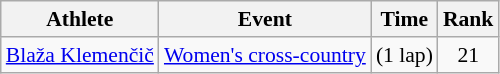<table class=wikitable style="font-size:90%">
<tr>
<th>Athlete</th>
<th>Event</th>
<th>Time</th>
<th>Rank</th>
</tr>
<tr align=center>
<td align=left><a href='#'>Blaža Klemenčič</a></td>
<td align=left><a href='#'>Women's cross-country</a></td>
<td> (1 lap)</td>
<td>21</td>
</tr>
</table>
